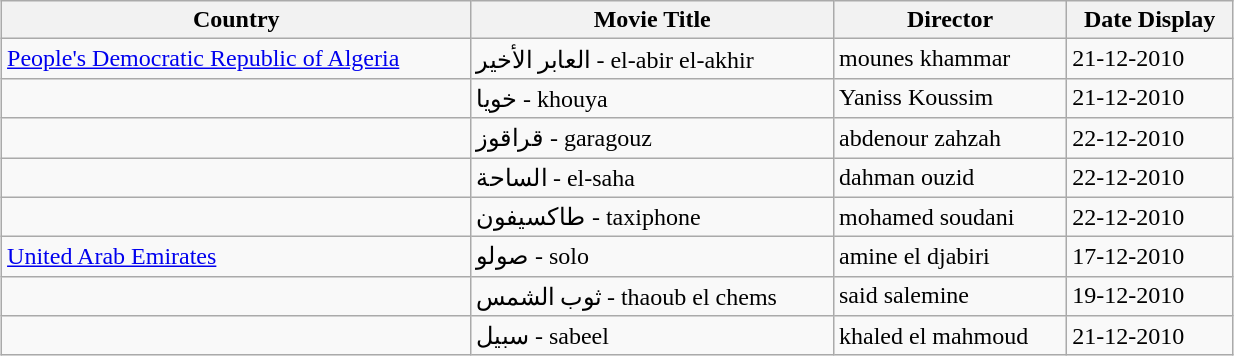<table class="wikitable toccolours" border="1" cellspacing="0" cellpadding="2" style="width:65%; margin:auto; border-collapse:collapse;">
<tr>
<th>Country</th>
<th>Movie Title</th>
<th>Director</th>
<th>Date Display</th>
</tr>
<tr>
<td> <a href='#'>People's Democratic Republic of Algeria</a></td>
<td>العابر الأخير - el-abir el-akhir</td>
<td>mounes khammar</td>
<td>21-12-2010</td>
</tr>
<tr>
<td></td>
<td>خويا - khouya</td>
<td>Yaniss Koussim</td>
<td>21-12-2010</td>
</tr>
<tr>
<td></td>
<td>قراقوز - garagouz</td>
<td>abdenour zahzah</td>
<td>22-12-2010</td>
</tr>
<tr>
<td></td>
<td>الساحة - el-saha</td>
<td>dahman ouzid</td>
<td>22-12-2010</td>
</tr>
<tr>
<td></td>
<td>طاكسيفون - taxiphone</td>
<td>mohamed soudani</td>
<td>22-12-2010</td>
</tr>
<tr>
<td> <a href='#'>United Arab Emirates</a></td>
<td>صولو - solo</td>
<td>amine el djabiri</td>
<td>17-12-2010</td>
</tr>
<tr>
<td></td>
<td>ثوب الشمس - thaoub el chems</td>
<td>said salemine</td>
<td>19-12-2010</td>
</tr>
<tr>
<td></td>
<td>سبيل - sabeel</td>
<td>khaled el mahmoud</td>
<td>21-12-2010</td>
</tr>
</table>
